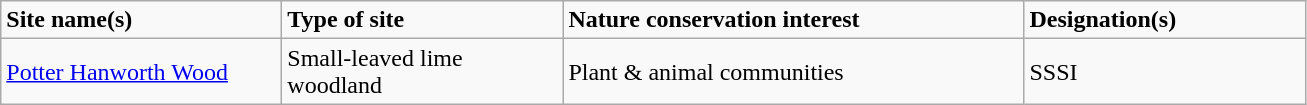<table class="wikitable">
<tr>
<td style="width:180px"><strong>Site name(s)</strong></td>
<td style="width:180px"><strong>Type of site</strong></td>
<td style="width:300px"><strong>Nature conservation interest</strong></td>
<td style="width:180px"><strong>Designation(s)</strong></td>
</tr>
<tr>
<td><a href='#'>Potter Hanworth Wood</a></td>
<td>Small-leaved lime woodland</td>
<td>Plant & animal communities</td>
<td>SSSI</td>
</tr>
</table>
